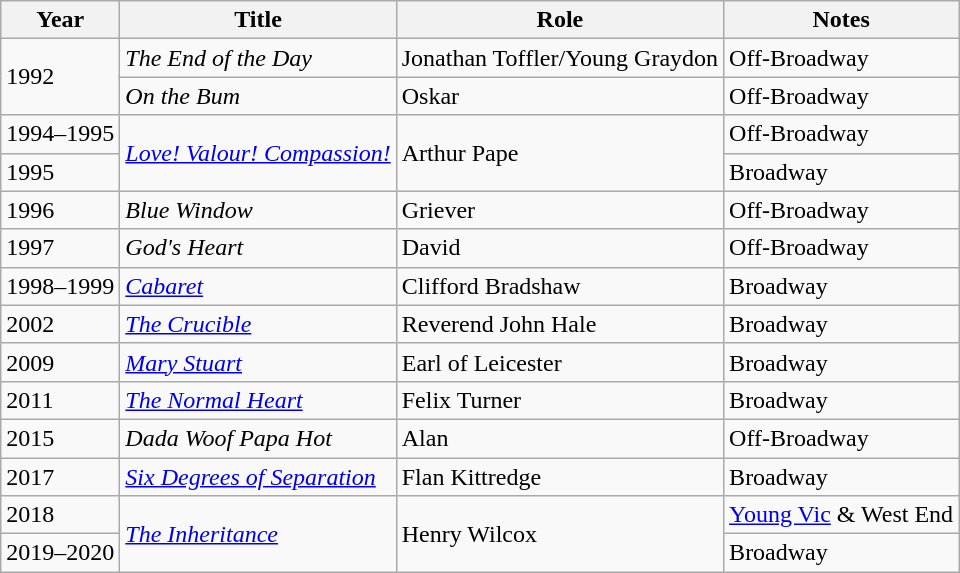<table class="wikitable sortable">
<tr>
<th>Year</th>
<th>Title</th>
<th>Role</th>
<th class="unsortable">Notes</th>
</tr>
<tr>
<td rowspan="2">1992</td>
<td><em>The End of the Day</em></td>
<td>Jonathan Toffler/Young Graydon</td>
<td>Off-Broadway</td>
</tr>
<tr>
<td><em>On the Bum</em></td>
<td>Oskar</td>
<td>Off-Broadway</td>
</tr>
<tr>
<td>1994–1995</td>
<td rowspan="2"><em><a href='#'>Love! Valour! Compassion!</a></em></td>
<td rowspan="2">Arthur Pape</td>
<td>Off-Broadway</td>
</tr>
<tr>
<td>1995</td>
<td>Broadway</td>
</tr>
<tr>
<td>1996</td>
<td><em>Blue Window</em></td>
<td>Griever</td>
<td>Off-Broadway</td>
</tr>
<tr>
<td>1997</td>
<td><em>God's Heart</em></td>
<td>David</td>
<td>Off-Broadway</td>
</tr>
<tr>
<td>1998–1999</td>
<td><em><a href='#'>Cabaret</a></em></td>
<td>Clifford Bradshaw</td>
<td>Broadway</td>
</tr>
<tr>
<td>2002</td>
<td><em><a href='#'>The Crucible</a></em></td>
<td>Reverend John Hale</td>
<td>Broadway</td>
</tr>
<tr>
<td>2009</td>
<td><em><a href='#'>Mary Stuart</a></em></td>
<td>Earl of Leicester</td>
<td>Broadway</td>
</tr>
<tr>
<td>2011</td>
<td><em><a href='#'>The Normal Heart</a></em></td>
<td>Felix Turner</td>
<td>Broadway</td>
</tr>
<tr>
<td>2015</td>
<td><em>Dada Woof Papa Hot</em></td>
<td>Alan</td>
<td>Off-Broadway</td>
</tr>
<tr>
<td>2017</td>
<td><em><a href='#'>Six Degrees of Separation</a></em></td>
<td>Flan Kittredge</td>
<td>Broadway</td>
</tr>
<tr>
<td>2018</td>
<td rowspan="2"><em><a href='#'>The Inheritance</a></em></td>
<td rowspan="2">Henry Wilcox</td>
<td><a href='#'>Young Vic</a> & West End</td>
</tr>
<tr>
<td>2019–2020</td>
<td>Broadway</td>
</tr>
</table>
